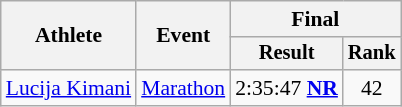<table class=wikitable style="font-size:90%">
<tr>
<th rowspan="2">Athlete</th>
<th rowspan="2">Event</th>
<th colspan="2">Final</th>
</tr>
<tr style="font-size:95%">
<th>Result</th>
<th>Rank</th>
</tr>
<tr align=center>
<td align=left><a href='#'>Lucija Kimani</a></td>
<td align=left><a href='#'>Marathon</a></td>
<td>2:35:47 <strong><a href='#'>NR</a></strong></td>
<td>42</td>
</tr>
</table>
